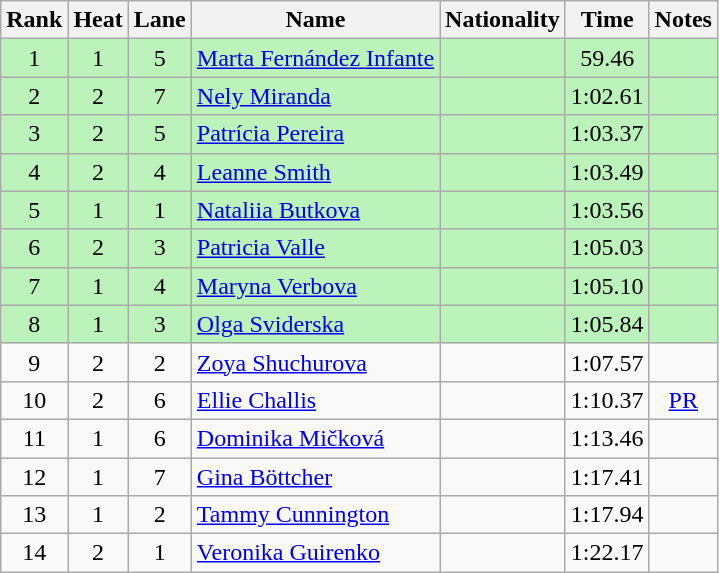<table class="wikitable sortable" style="text-align:center">
<tr>
<th>Rank</th>
<th>Heat</th>
<th>Lane</th>
<th>Name</th>
<th>Nationality</th>
<th>Time</th>
<th>Notes</th>
</tr>
<tr bgcolor=bbf3bb>
<td>1</td>
<td>1</td>
<td>5</td>
<td align=left><a href='#'>Marta Fernández Infante</a></td>
<td align=left></td>
<td>59.46</td>
<td></td>
</tr>
<tr bgcolor=bbf3bb>
<td>2</td>
<td>2</td>
<td>7</td>
<td align=left><a href='#'>Nely Miranda</a></td>
<td align=left></td>
<td>1:02.61</td>
<td></td>
</tr>
<tr bgcolor=bbf3bb>
<td>3</td>
<td>2</td>
<td>5</td>
<td align=left><a href='#'>Patrícia Pereira</a></td>
<td align=left></td>
<td>1:03.37</td>
<td></td>
</tr>
<tr bgcolor=bbf3bb>
<td>4</td>
<td>2</td>
<td>4</td>
<td align=left><a href='#'>Leanne Smith</a></td>
<td align=left></td>
<td>1:03.49</td>
<td></td>
</tr>
<tr bgcolor=bbf3bb>
<td>5</td>
<td>1</td>
<td>1</td>
<td align=left><a href='#'>Nataliia Butkova</a></td>
<td align=left></td>
<td>1:03.56</td>
<td></td>
</tr>
<tr bgcolor=bbf3bb>
<td>6</td>
<td>2</td>
<td>3</td>
<td align=left><a href='#'>Patricia Valle</a></td>
<td align=left></td>
<td>1:05.03</td>
<td></td>
</tr>
<tr bgcolor=bbf3bb>
<td>7</td>
<td>1</td>
<td>4</td>
<td align=left><a href='#'>Maryna Verbova</a></td>
<td align=left></td>
<td>1:05.10</td>
<td></td>
</tr>
<tr bgcolor=bbf3bb>
<td>8</td>
<td>1</td>
<td>3</td>
<td align=left><a href='#'>Olga Sviderska</a></td>
<td align=left></td>
<td>1:05.84</td>
<td></td>
</tr>
<tr>
<td>9</td>
<td>2</td>
<td>2</td>
<td align=left><a href='#'>Zoya Shuchurova</a></td>
<td align=left></td>
<td>1:07.57</td>
<td></td>
</tr>
<tr>
<td>10</td>
<td>2</td>
<td>6</td>
<td align=left><a href='#'>Ellie Challis</a></td>
<td align=left></td>
<td>1:10.37</td>
<td><a href='#'>PR</a></td>
</tr>
<tr>
<td>11</td>
<td>1</td>
<td>6</td>
<td align=left><a href='#'>Dominika Mičková</a></td>
<td align=left></td>
<td>1:13.46</td>
<td></td>
</tr>
<tr>
<td>12</td>
<td>1</td>
<td>7</td>
<td align=left><a href='#'>Gina Böttcher</a></td>
<td align=left></td>
<td>1:17.41</td>
<td></td>
</tr>
<tr>
<td>13</td>
<td>1</td>
<td>2</td>
<td align=left><a href='#'>Tammy Cunnington</a></td>
<td align=left></td>
<td>1:17.94</td>
<td></td>
</tr>
<tr>
<td>14</td>
<td>2</td>
<td>1</td>
<td align=left><a href='#'>Veronika Guirenko</a></td>
<td align=left></td>
<td>1:22.17</td>
<td></td>
</tr>
</table>
